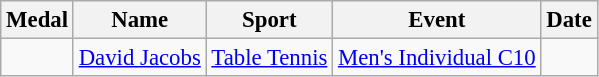<table class="wikitable sortable" style="font-size: 95%">
<tr>
<th>Medal</th>
<th>Name</th>
<th>Sport</th>
<th>Event</th>
<th>Date</th>
</tr>
<tr>
<td></td>
<td><a href='#'>David Jacobs</a></td>
<td> <a href='#'>Table Tennis</a></td>
<td><a href='#'>Men's Individual C10</a></td>
<td></td>
</tr>
</table>
